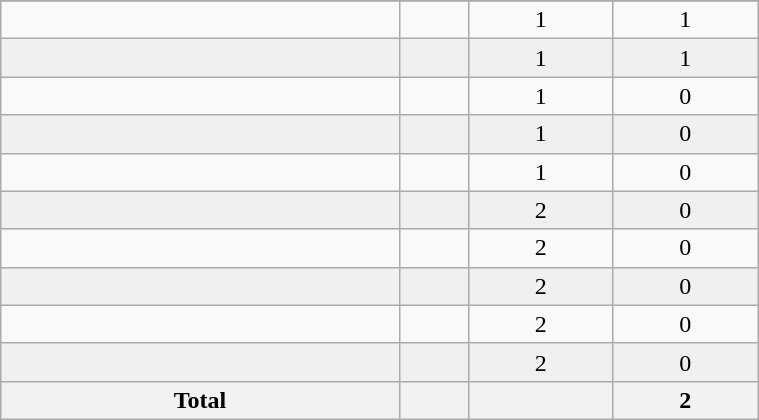<table class="wikitable sortable" width ="40%">
<tr align="center">
</tr>
<tr align="center" bgcolor="">
<td></td>
<td></td>
<td>1</td>
<td>1</td>
</tr>
<tr align="center" bgcolor="f0f0f0">
<td></td>
<td></td>
<td>1</td>
<td>1</td>
</tr>
<tr align="center" bgcolor="">
<td></td>
<td></td>
<td>1</td>
<td>0</td>
</tr>
<tr align="center" bgcolor="f0f0f0">
<td></td>
<td></td>
<td>1</td>
<td>0</td>
</tr>
<tr align="center" bgcolor="">
<td></td>
<td></td>
<td>1</td>
<td>0</td>
</tr>
<tr align="center" bgcolor="f0f0f0">
<td></td>
<td></td>
<td>2</td>
<td>0</td>
</tr>
<tr align="center" bgcolor="">
<td></td>
<td></td>
<td>2</td>
<td>0</td>
</tr>
<tr align="center" bgcolor="f0f0f0">
<td></td>
<td></td>
<td>2</td>
<td>0</td>
</tr>
<tr align="center" bgcolor="">
<td></td>
<td></td>
<td>2</td>
<td>0</td>
</tr>
<tr align="center" bgcolor="f0f0f0">
<td></td>
<td></td>
<td>2</td>
<td>0</td>
</tr>
<tr>
<th>Total</th>
<th></th>
<th></th>
<th>2</th>
</tr>
</table>
